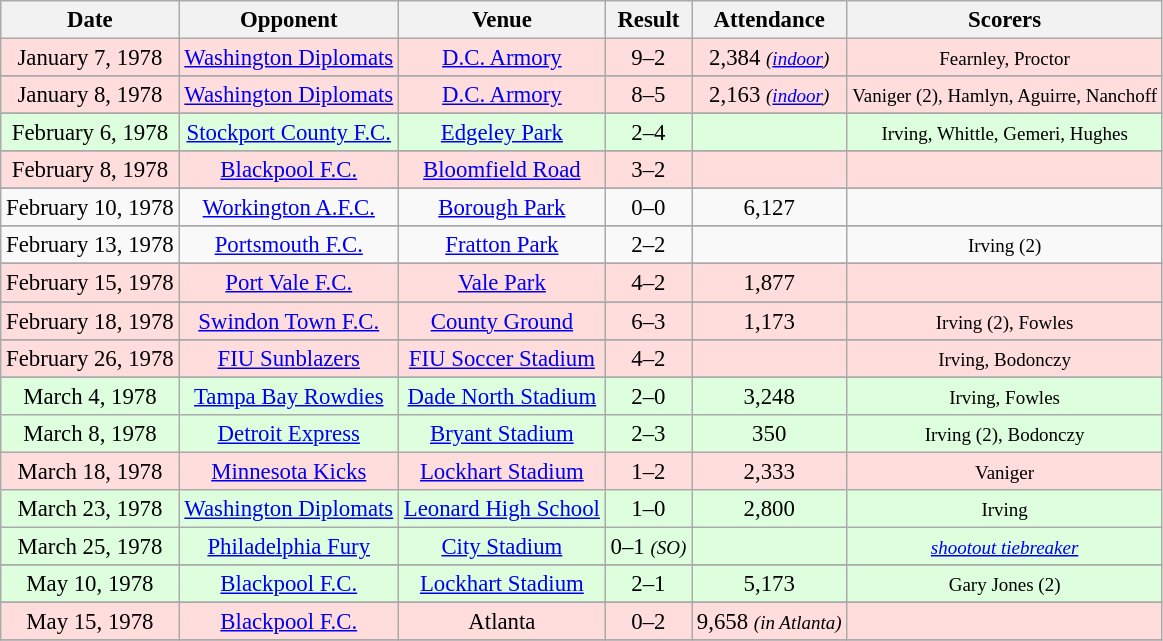<table class="wikitable" style="font-size:95%; text-align:center">
<tr>
<th>Date</th>
<th>Opponent</th>
<th>Venue</th>
<th>Result</th>
<th>Attendance</th>
<th>Scorers</th>
</tr>
<tr bgcolor="#ffdddd">
<td>January 7, 1978</td>
<td><a href='#'>Washington Diplomats</a></td>
<td><a href='#'>D.C. Armory</a></td>
<td>9–2</td>
<td>2,384 <small><em>(<a href='#'>indoor</a>)</em></small></td>
<td><small>Fearnley, Proctor</small></td>
</tr>
<tr>
</tr>
<tr bgcolor="#ffdddd">
<td>January 8, 1978</td>
<td><a href='#'>Washington Diplomats</a></td>
<td><a href='#'>D.C. Armory</a></td>
<td>8–5</td>
<td>2,163 <small><em>(<a href='#'>indoor</a>)</em></small></td>
<td><small>Vaniger (2), Hamlyn, Aguirre, Nanchoff</small></td>
</tr>
<tr>
</tr>
<tr bgcolor="#ddffdd">
<td>February 6, 1978</td>
<td> <a href='#'>Stockport County F.C.</a></td>
<td><a href='#'>Edgeley Park</a></td>
<td>2–4</td>
<td></td>
<td><small>Irving, Whittle, Gemeri, Hughes</small></td>
</tr>
<tr>
</tr>
<tr bgcolor="#ffdddd">
<td>February 8, 1978</td>
<td> <a href='#'>Blackpool F.C.</a></td>
<td><a href='#'>Bloomfield Road</a></td>
<td>3–2</td>
<td></td>
<td></td>
</tr>
<tr>
</tr>
<tr>
<td>February 10, 1978</td>
<td> <a href='#'>Workington A.F.C.</a></td>
<td><a href='#'>Borough Park</a></td>
<td>0–0</td>
<td>6,127</td>
<td></td>
</tr>
<tr>
</tr>
<tr>
<td>February 13, 1978</td>
<td> <a href='#'>Portsmouth F.C.</a></td>
<td><a href='#'>Fratton Park</a></td>
<td>2–2</td>
<td></td>
<td><small>Irving (2)</small></td>
</tr>
<tr>
</tr>
<tr bgcolor="#ffdddd">
<td>February 15, 1978</td>
<td> <a href='#'>Port Vale F.C.</a></td>
<td><a href='#'>Vale Park</a></td>
<td>4–2</td>
<td>1,877</td>
<td></td>
</tr>
<tr>
</tr>
<tr bgcolor="#ffdddd">
<td> February 18, 1978</td>
<td> <a href='#'>Swindon Town F.C.</a></td>
<td><a href='#'>County Ground</a></td>
<td>6–3</td>
<td>1,173</td>
<td><small>Irving (2), Fowles </small></td>
</tr>
<tr>
</tr>
<tr bgcolor="#ffdddd">
<td> February 26, 1978</td>
<td><a href='#'>FIU Sunblazers</a></td>
<td><a href='#'>FIU Soccer Stadium</a></td>
<td>4–2</td>
<td></td>
<td><small>Irving, Bodonczy</small></td>
</tr>
<tr>
</tr>
<tr bgcolor="#ddffdd">
<td>March 4, 1978</td>
<td> <a href='#'>Tampa Bay Rowdies</a></td>
<td><a href='#'>Dade North Stadium</a></td>
<td>2–0</td>
<td>3,248</td>
<td><small>Irving, Fowles</small></td>
</tr>
<tr bgcolor="#ddffdd">
<td>March 8, 1978</td>
<td> <a href='#'>Detroit Express</a></td>
<td><a href='#'>Bryant Stadium</a></td>
<td>2–3</td>
<td>350</td>
<td><small>Irving (2), Bodonczy</small></td>
</tr>
<tr bgcolor="#ffdddd" lost>
<td>March 18, 1978</td>
<td> <a href='#'>Minnesota Kicks</a></td>
<td><a href='#'>Lockhart Stadium</a></td>
<td>1–2</td>
<td>2,333</td>
<td><small>Vaniger</small></td>
</tr>
<tr bgcolor="#ddffdd">
<td>March 23, 1978</td>
<td> <a href='#'>Washington Diplomats</a></td>
<td><a href='#'>Leonard High School</a></td>
<td>1–0</td>
<td>2,800</td>
<td><small>Irving</small></td>
</tr>
<tr bgcolor="#ddffdd">
<td>March 25, 1978</td>
<td> <a href='#'>Philadelphia Fury</a></td>
<td><a href='#'>City Stadium</a></td>
<td>0–1 <small><em>(SO)</em></small></td>
<td></td>
<td><small><em><a href='#'>shootout tiebreaker</a></em></small></td>
</tr>
<tr>
</tr>
<tr bgcolor="#ddffdd">
<td>May 10, 1978</td>
<td> <a href='#'>Blackpool F.C.</a></td>
<td><a href='#'>Lockhart Stadium</a></td>
<td>2–1</td>
<td>5,173</td>
<td><small>Gary Jones (2)</small></td>
</tr>
<tr>
</tr>
<tr bgcolor="#ffdddd">
<td>May 15, 1978</td>
<td> <a href='#'>Blackpool F.C.</a></td>
<td>Atlanta</td>
<td>0–2</td>
<td>9,658 <small><em>(in Atlanta)</em></small></td>
<td></td>
</tr>
<tr>
</tr>
</table>
